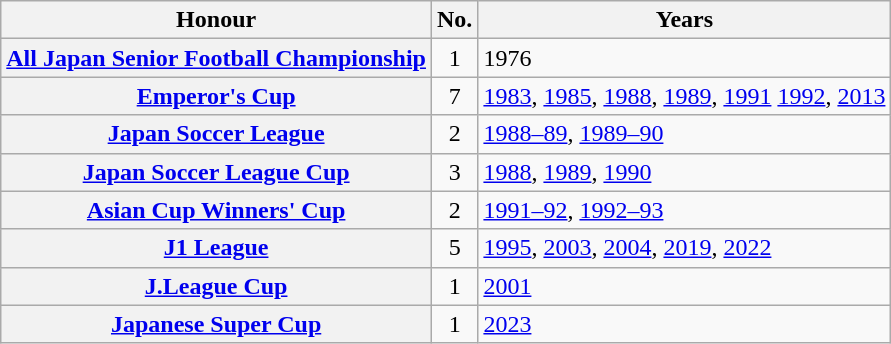<table class="wikitable plainrowheaders">
<tr>
<th scope=col>Honour</th>
<th scope=col>No.</th>
<th scope=col>Years</th>
</tr>
<tr>
<th scope=row><a href='#'>All Japan Senior Football Championship</a></th>
<td align="center">1</td>
<td>1976</td>
</tr>
<tr>
<th scope=row><a href='#'>Emperor's Cup</a></th>
<td align="center">7</td>
<td><a href='#'>1983</a>, <a href='#'>1985</a>, <a href='#'>1988</a>, <a href='#'>1989</a>, <a href='#'>1991</a> <a href='#'>1992</a>, <a href='#'>2013</a></td>
</tr>
<tr>
<th scope=row><a href='#'>Japan Soccer League</a></th>
<td align="center">2</td>
<td><a href='#'>1988–89</a>, <a href='#'>1989–90</a></td>
</tr>
<tr>
<th scope=row><a href='#'>Japan Soccer League Cup</a></th>
<td align="center">3</td>
<td><a href='#'>1988</a>, <a href='#'>1989</a>, <a href='#'>1990</a></td>
</tr>
<tr>
<th scope=row><a href='#'>Asian Cup Winners' Cup</a></th>
<td align="center">2</td>
<td><a href='#'>1991–92</a>, <a href='#'>1992–93</a></td>
</tr>
<tr>
<th scope=row><a href='#'>J1 League</a></th>
<td align="center">5</td>
<td><a href='#'>1995</a>, <a href='#'>2003</a>, <a href='#'>2004</a>, <a href='#'>2019</a>, <a href='#'>2022</a></td>
</tr>
<tr>
<th scope=row><a href='#'>J.League Cup</a></th>
<td align="center">1</td>
<td><a href='#'>2001</a></td>
</tr>
<tr>
<th scope=row><a href='#'>Japanese Super Cup</a></th>
<td align="center">1</td>
<td><a href='#'>2023</a></td>
</tr>
</table>
